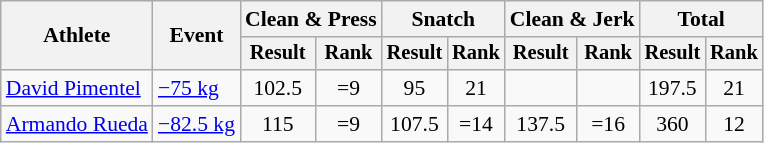<table class=wikitable style=font-size:90%;text-align:center>
<tr>
<th rowspan=2>Athlete</th>
<th rowspan=2>Event</th>
<th colspan=2>Clean & Press</th>
<th colspan=2>Snatch</th>
<th colspan=2>Clean & Jerk</th>
<th colspan=2>Total</th>
</tr>
<tr style=font-size:95%>
<th>Result</th>
<th>Rank</th>
<th>Result</th>
<th>Rank</th>
<th>Result</th>
<th>Rank</th>
<th>Result</th>
<th>Rank</th>
</tr>
<tr align=center>
<td align=left><a href='#'>David Pimentel</a></td>
<td align=left><a href='#'>−75 kg</a></td>
<td>102.5</td>
<td>=9</td>
<td>95</td>
<td>21</td>
<td></td>
<td></td>
<td>197.5</td>
<td>21</td>
</tr>
<tr align=center>
<td align=left><a href='#'>Armando Rueda</a></td>
<td align=left><a href='#'>−82.5 kg</a></td>
<td>115</td>
<td>=9</td>
<td>107.5</td>
<td>=14</td>
<td>137.5</td>
<td>=16</td>
<td>360</td>
<td>12</td>
</tr>
</table>
